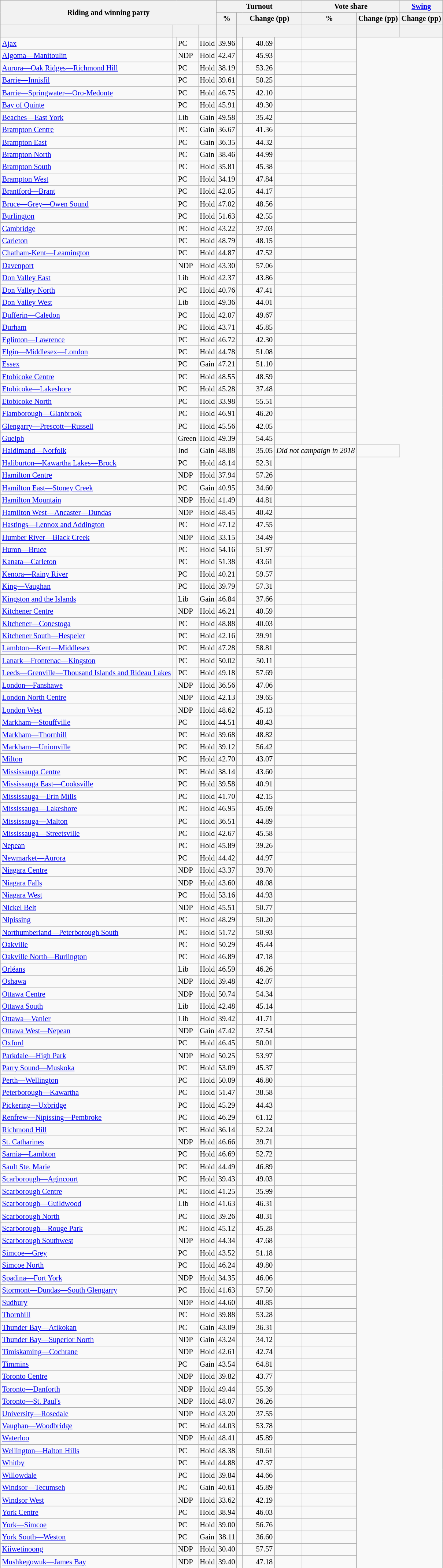<table class="wikitable sortable" style="text-align:right; font-size:85%">
<tr>
<th rowspan="2" colspan="4">Riding and winning party</th>
<th colspan="4">Turnout</th>
<th colspan="4">Vote share</th>
<th colspan="3"><a href='#'>Swing</a></th>
</tr>
<tr>
<th>%</th>
<th colspan="3">Change (pp)</th>
<th>%</th>
<th colspan="3">Change (pp)</th>
<th colspan="3">Change (pp)</th>
</tr>
<tr>
<th> </th>
<th colspan="2"></th>
<th></th>
<th></th>
<th colspan="3"></th>
<th></th>
<th colspan="3"></th>
<th colspan="3"></th>
</tr>
<tr>
<td style="text-align:left;"><a href='#'>Ajax</a></td>
<td></td>
<td style="text-align:left;">PC</td>
<td style="text-align:left;">Hold</td>
<td>39.96</td>
<td></td>
<td>40.69</td>
<td></td>
<td></td>
</tr>
<tr>
<td style="text-align:left;"><a href='#'>Algoma—Manitoulin</a></td>
<td></td>
<td style="text-align:left;">NDP</td>
<td style="text-align:left;">Hold</td>
<td>42.47</td>
<td></td>
<td>45.93</td>
<td></td>
<td></td>
</tr>
<tr>
<td style="text-align:left;"><a href='#'>Aurora—Oak Ridges—Richmond Hill</a></td>
<td></td>
<td style="text-align:left;">PC</td>
<td style="text-align:left;">Hold</td>
<td>38.19</td>
<td></td>
<td>53.26</td>
<td></td>
<td></td>
</tr>
<tr>
<td style="text-align:left;"><a href='#'>Barrie—Innisfil</a></td>
<td></td>
<td style="text-align:left;">PC</td>
<td style="text-align:left;">Hold</td>
<td>39.61</td>
<td></td>
<td>50.25</td>
<td></td>
<td></td>
</tr>
<tr>
<td style="text-align:left;"><a href='#'>Barrie—Springwater—Oro-Medonte</a></td>
<td></td>
<td style="text-align:left;">PC</td>
<td style="text-align:left;">Hold</td>
<td>46.75</td>
<td></td>
<td>42.10</td>
<td></td>
<td></td>
</tr>
<tr>
<td style="text-align:left;"><a href='#'>Bay of Quinte</a></td>
<td></td>
<td style="text-align:left;">PC</td>
<td style="text-align:left;">Hold</td>
<td>45.91</td>
<td></td>
<td>49.30</td>
<td></td>
<td></td>
</tr>
<tr>
<td style="text-align:left;"><a href='#'>Beaches—East York</a></td>
<td></td>
<td style="text-align:left;">Lib</td>
<td style="text-align:left;">Gain</td>
<td>49.58</td>
<td></td>
<td>35.42</td>
<td></td>
<td></td>
</tr>
<tr>
<td style="text-align:left;"><a href='#'>Brampton Centre</a></td>
<td></td>
<td style="text-align:left;">PC</td>
<td style="text-align:left;">Gain</td>
<td>36.67</td>
<td></td>
<td>41.36</td>
<td></td>
<td></td>
</tr>
<tr>
<td style="text-align:left;"><a href='#'>Brampton East</a></td>
<td></td>
<td style="text-align:left;">PC</td>
<td style="text-align:left;">Gain</td>
<td>36.35</td>
<td></td>
<td>44.32</td>
<td></td>
<td></td>
</tr>
<tr>
<td style="text-align:left;"><a href='#'>Brampton North</a></td>
<td></td>
<td style="text-align:left;">PC</td>
<td style="text-align:left;">Gain</td>
<td>38.46</td>
<td></td>
<td>44.99</td>
<td></td>
<td></td>
</tr>
<tr>
<td style="text-align:left;"><a href='#'>Brampton South</a></td>
<td></td>
<td style="text-align:left;">PC</td>
<td style="text-align:left;">Hold</td>
<td>35.81</td>
<td></td>
<td>45.38</td>
<td></td>
<td></td>
</tr>
<tr>
<td style="text-align:left;"><a href='#'>Brampton West</a></td>
<td></td>
<td style="text-align:left;">PC</td>
<td style="text-align:left;">Hold</td>
<td>34.19</td>
<td></td>
<td>47.84</td>
<td></td>
<td></td>
</tr>
<tr>
<td style="text-align:left;"><a href='#'>Brantford—Brant</a></td>
<td></td>
<td style="text-align:left;">PC</td>
<td style="text-align:left;">Hold</td>
<td>42.05</td>
<td></td>
<td>44.17</td>
<td></td>
<td></td>
</tr>
<tr>
<td style="text-align:left;"><a href='#'>Bruce—Grey—Owen Sound</a></td>
<td></td>
<td style="text-align:left;">PC</td>
<td style="text-align:left;">Hold</td>
<td>47.02</td>
<td></td>
<td>48.56</td>
<td></td>
<td></td>
</tr>
<tr>
<td style="text-align:left;"><a href='#'>Burlington</a></td>
<td></td>
<td style="text-align:left;">PC</td>
<td style="text-align:left;">Hold</td>
<td>51.63</td>
<td></td>
<td>42.55</td>
<td></td>
<td></td>
</tr>
<tr>
<td style="text-align:left;"><a href='#'>Cambridge</a></td>
<td></td>
<td style="text-align:left;">PC</td>
<td style="text-align:left;">Hold</td>
<td>43.22</td>
<td></td>
<td>37.03</td>
<td></td>
<td></td>
</tr>
<tr>
<td style="text-align:left;"><a href='#'>Carleton</a></td>
<td></td>
<td style="text-align:left;">PC</td>
<td style="text-align:left;">Hold</td>
<td>48.79</td>
<td></td>
<td>48.15</td>
<td></td>
<td></td>
</tr>
<tr>
<td style="text-align:left;"><a href='#'>Chatham-Kent—Leamington</a></td>
<td></td>
<td style="text-align:left;">PC</td>
<td style="text-align:left;">Hold</td>
<td>44.87</td>
<td></td>
<td>47.52</td>
<td></td>
<td></td>
</tr>
<tr>
<td style="text-align:left;"><a href='#'>Davenport</a></td>
<td></td>
<td style="text-align:left;">NDP</td>
<td style="text-align:left;">Hold</td>
<td>43.30</td>
<td></td>
<td>57.06</td>
<td></td>
<td></td>
</tr>
<tr>
<td style="text-align:left;"><a href='#'>Don Valley East</a></td>
<td></td>
<td style="text-align:left;">Lib</td>
<td style="text-align:left;">Hold</td>
<td>42.37</td>
<td></td>
<td>43.86</td>
<td></td>
<td></td>
</tr>
<tr>
<td style="text-align:left;"><a href='#'>Don Valley North</a></td>
<td></td>
<td style="text-align:left;">PC</td>
<td style="text-align:left;">Hold</td>
<td>40.76</td>
<td></td>
<td>47.41</td>
<td></td>
<td></td>
</tr>
<tr>
<td style="text-align:left;"><a href='#'>Don Valley West</a></td>
<td></td>
<td style="text-align:left;">Lib</td>
<td style="text-align:left;">Hold</td>
<td>49.36</td>
<td></td>
<td>44.01</td>
<td></td>
<td></td>
</tr>
<tr>
<td style="text-align:left;"><a href='#'>Dufferin—Caledon</a></td>
<td></td>
<td style="text-align:left;">PC</td>
<td style="text-align:left;">Hold</td>
<td>42.07</td>
<td></td>
<td>49.67</td>
<td></td>
<td></td>
</tr>
<tr>
<td style="text-align:left;"><a href='#'>Durham</a></td>
<td></td>
<td style="text-align:left;">PC</td>
<td style="text-align:left;">Hold</td>
<td>43.71</td>
<td></td>
<td>45.85</td>
<td></td>
<td></td>
</tr>
<tr>
<td style="text-align:left;"><a href='#'>Eglinton—Lawrence</a></td>
<td></td>
<td style="text-align:left;">PC</td>
<td style="text-align:left;">Hold</td>
<td>46.72</td>
<td></td>
<td>42.30</td>
<td></td>
<td></td>
</tr>
<tr>
<td style="text-align:left;"><a href='#'>Elgin—Middlesex—London</a></td>
<td></td>
<td style="text-align:left;">PC</td>
<td style="text-align:left;">Hold</td>
<td>44.78</td>
<td></td>
<td>51.08</td>
<td></td>
<td></td>
</tr>
<tr>
<td style="text-align:left;"><a href='#'>Essex</a></td>
<td></td>
<td style="text-align:left;">PC</td>
<td style="text-align:left;">Gain</td>
<td>47.21</td>
<td></td>
<td>51.10</td>
<td></td>
<td></td>
</tr>
<tr>
<td style="text-align:left;"><a href='#'>Etobicoke Centre</a></td>
<td></td>
<td style="text-align:left;">PC</td>
<td style="text-align:left;">Hold</td>
<td>48.55</td>
<td></td>
<td>48.59</td>
<td></td>
<td></td>
</tr>
<tr>
<td style="text-align:left;"><a href='#'>Etobicoke—Lakeshore</a></td>
<td></td>
<td style="text-align:left;">PC</td>
<td style="text-align:left;">Hold</td>
<td>45.28</td>
<td></td>
<td>37.48</td>
<td></td>
<td></td>
</tr>
<tr>
<td style="text-align:left;"><a href='#'>Etobicoke North</a></td>
<td></td>
<td style="text-align:left;">PC</td>
<td style="text-align:left;">Hold</td>
<td>33.98</td>
<td></td>
<td>55.51</td>
<td></td>
<td></td>
</tr>
<tr>
<td style="text-align:left;"><a href='#'>Flamborough—Glanbrook</a></td>
<td></td>
<td style="text-align:left;">PC</td>
<td style="text-align:left;">Hold</td>
<td>46.91</td>
<td></td>
<td>46.20</td>
<td></td>
<td></td>
</tr>
<tr>
<td style="text-align:left;"><a href='#'>Glengarry—Prescott—Russell</a></td>
<td></td>
<td style="text-align:left;">PC</td>
<td style="text-align:left;">Hold</td>
<td>45.56</td>
<td></td>
<td>42.05</td>
<td></td>
<td></td>
</tr>
<tr>
<td style="text-align:left;"><a href='#'>Guelph</a></td>
<td></td>
<td style="text-align:left;">Green</td>
<td style="text-align:left;">Hold</td>
<td>49.39</td>
<td></td>
<td>54.45</td>
<td></td>
<td></td>
</tr>
<tr>
<td style="text-align:left;"><a href='#'>Haldimand—Norfolk</a></td>
<td></td>
<td style="text-align:left;">Ind</td>
<td style="text-align:left;">Gain</td>
<td>48.88</td>
<td></td>
<td>35.05</td>
<td colspan="3" style="text-align:center;"><em>Did not campaign in 2018</em></td>
<td></td>
</tr>
<tr>
<td style="text-align:left;"><a href='#'>Haliburton—Kawartha Lakes—Brock</a></td>
<td></td>
<td style="text-align:left;">PC</td>
<td style="text-align:left;">Hold</td>
<td>48.14</td>
<td></td>
<td>52.31</td>
<td></td>
<td></td>
</tr>
<tr>
<td style="text-align:left;"><a href='#'>Hamilton Centre</a></td>
<td></td>
<td style="text-align:left;">NDP</td>
<td style="text-align:left;">Hold</td>
<td>37.94</td>
<td></td>
<td>57.26</td>
<td></td>
<td></td>
</tr>
<tr>
<td style="text-align:left;"><a href='#'>Hamilton East—Stoney Creek</a></td>
<td></td>
<td style="text-align:left;">PC</td>
<td style="text-align:left;">Gain</td>
<td>40.95</td>
<td></td>
<td>34.60</td>
<td></td>
<td></td>
</tr>
<tr>
<td style="text-align:left;"><a href='#'>Hamilton Mountain</a></td>
<td></td>
<td style="text-align:left;">NDP</td>
<td style="text-align:left;">Hold</td>
<td>41.49</td>
<td></td>
<td>44.81</td>
<td></td>
<td></td>
</tr>
<tr>
<td style="text-align:left;"><a href='#'>Hamilton West—Ancaster—Dundas</a></td>
<td></td>
<td style="text-align:left;">NDP</td>
<td style="text-align:left;">Hold</td>
<td>48.45</td>
<td></td>
<td>40.42</td>
<td></td>
<td></td>
</tr>
<tr>
<td style="text-align:left;"><a href='#'>Hastings—Lennox and Addington</a></td>
<td></td>
<td style="text-align:left;">PC</td>
<td style="text-align:left;">Hold</td>
<td>47.12</td>
<td></td>
<td>47.55</td>
<td></td>
<td></td>
</tr>
<tr>
<td style="text-align:left;"><a href='#'>Humber River—Black Creek</a></td>
<td></td>
<td style="text-align:left;">NDP</td>
<td style="text-align:left;">Hold</td>
<td>33.15</td>
<td></td>
<td>34.49</td>
<td></td>
<td></td>
</tr>
<tr>
<td style="text-align:left;"><a href='#'>Huron—Bruce</a></td>
<td></td>
<td style="text-align:left;">PC</td>
<td style="text-align:left;">Hold</td>
<td>54.16</td>
<td></td>
<td>51.97</td>
<td></td>
<td></td>
</tr>
<tr>
<td style="text-align:left;"><a href='#'>Kanata—Carleton</a></td>
<td></td>
<td style="text-align:left;">PC</td>
<td style="text-align:left;">Hold</td>
<td>51.38</td>
<td></td>
<td>43.61</td>
<td></td>
<td></td>
</tr>
<tr>
<td style="text-align:left;"><a href='#'>Kenora—Rainy River</a></td>
<td></td>
<td style="text-align:left;">PC</td>
<td style="text-align:left;">Hold</td>
<td>40.21</td>
<td></td>
<td>59.57</td>
<td></td>
<td></td>
</tr>
<tr>
<td style="text-align:left;"><a href='#'>King—Vaughan</a></td>
<td></td>
<td style="text-align:left;">PC</td>
<td style="text-align:left;">Hold</td>
<td>39.79</td>
<td></td>
<td>57.31</td>
<td></td>
<td></td>
</tr>
<tr>
<td style="text-align:left;"><a href='#'>Kingston and the Islands</a></td>
<td></td>
<td style="text-align:left;">Lib</td>
<td style="text-align:left;">Gain</td>
<td>46.84</td>
<td></td>
<td>37.66</td>
<td></td>
<td></td>
</tr>
<tr>
<td style="text-align:left;"><a href='#'>Kitchener Centre</a></td>
<td></td>
<td style="text-align:left;">NDP</td>
<td style="text-align:left;">Hold</td>
<td>46.21</td>
<td></td>
<td>40.59</td>
<td></td>
<td></td>
</tr>
<tr>
<td style="text-align:left;"><a href='#'>Kitchener—Conestoga</a></td>
<td></td>
<td style="text-align:left;">PC</td>
<td style="text-align:left;">Hold</td>
<td>48.88</td>
<td></td>
<td>40.03</td>
<td></td>
<td></td>
</tr>
<tr>
<td style="text-align:left;"><a href='#'>Kitchener South—Hespeler</a></td>
<td></td>
<td style="text-align:left;">PC</td>
<td style="text-align:left;">Hold</td>
<td>42.16</td>
<td></td>
<td>39.91</td>
<td></td>
<td></td>
</tr>
<tr>
<td style="text-align:left;"><a href='#'>Lambton—Kent—Middlesex</a></td>
<td></td>
<td style="text-align:left;">PC</td>
<td style="text-align:left;">Hold</td>
<td>47.28</td>
<td></td>
<td>58.81</td>
<td></td>
<td></td>
</tr>
<tr>
<td style="text-align:left;"><a href='#'>Lanark—Frontenac—Kingston</a></td>
<td></td>
<td style="text-align:left;">PC</td>
<td style="text-align:left;">Hold</td>
<td>50.02</td>
<td></td>
<td>50.11</td>
<td></td>
<td></td>
</tr>
<tr>
<td style="text-align:left;"><a href='#'>Leeds—Grenville—Thousand Islands and Rideau Lakes</a></td>
<td></td>
<td style="text-align:left;">PC</td>
<td style="text-align:left;">Hold</td>
<td>49.18</td>
<td></td>
<td>57.69</td>
<td></td>
<td></td>
</tr>
<tr>
<td style="text-align:left;"><a href='#'>London—Fanshawe</a></td>
<td></td>
<td style="text-align:left;">NDP</td>
<td style="text-align:left;">Hold</td>
<td>36.56</td>
<td></td>
<td>47.06</td>
<td></td>
<td></td>
</tr>
<tr>
<td style="text-align:left;"><a href='#'>London North Centre</a></td>
<td></td>
<td style="text-align:left;">NDP</td>
<td style="text-align:left;">Hold</td>
<td>42.13</td>
<td></td>
<td>39.65</td>
<td></td>
<td></td>
</tr>
<tr>
<td style="text-align:left;"><a href='#'>London West</a></td>
<td></td>
<td style="text-align:left;">NDP</td>
<td style="text-align:left;">Hold</td>
<td>48.62</td>
<td></td>
<td>45.13</td>
<td></td>
<td></td>
</tr>
<tr>
<td style="text-align:left;"><a href='#'>Markham—Stouffville</a></td>
<td></td>
<td style="text-align:left;">PC</td>
<td style="text-align:left;">Hold</td>
<td>44.51</td>
<td></td>
<td>48.43</td>
<td></td>
<td></td>
</tr>
<tr>
<td style="text-align:left;"><a href='#'>Markham—Thornhill</a></td>
<td></td>
<td style="text-align:left;">PC</td>
<td style="text-align:left;">Hold</td>
<td>39.68</td>
<td></td>
<td>48.82</td>
<td></td>
<td></td>
</tr>
<tr>
<td style="text-align:left;"><a href='#'>Markham—Unionville</a></td>
<td></td>
<td style="text-align:left;">PC</td>
<td style="text-align:left;">Hold</td>
<td>39.12</td>
<td></td>
<td>56.42</td>
<td></td>
<td></td>
</tr>
<tr>
<td style="text-align:left;"><a href='#'>Milton</a></td>
<td></td>
<td style="text-align:left;">PC</td>
<td style="text-align:left;">Hold</td>
<td>42.70</td>
<td></td>
<td>43.07</td>
<td></td>
<td></td>
</tr>
<tr>
<td style="text-align:left;"><a href='#'>Mississauga Centre</a></td>
<td></td>
<td style="text-align:left;">PC</td>
<td style="text-align:left;">Hold</td>
<td>38.14</td>
<td></td>
<td>43.60</td>
<td></td>
<td></td>
</tr>
<tr>
<td style="text-align:left;"><a href='#'>Mississauga East—Cooksville</a></td>
<td></td>
<td style="text-align:left;">PC</td>
<td style="text-align:left;">Hold</td>
<td>39.58</td>
<td></td>
<td>40.91</td>
<td></td>
<td></td>
</tr>
<tr>
<td style="text-align:left;"><a href='#'>Mississauga—Erin Mills</a></td>
<td></td>
<td style="text-align:left;">PC</td>
<td style="text-align:left;">Hold</td>
<td>41.70</td>
<td></td>
<td>42.15</td>
<td></td>
<td></td>
</tr>
<tr>
<td style="text-align:left;"><a href='#'>Mississauga—Lakeshore</a></td>
<td></td>
<td style="text-align:left;">PC</td>
<td style="text-align:left;">Hold</td>
<td>46.95</td>
<td></td>
<td>45.09</td>
<td></td>
<td></td>
</tr>
<tr>
<td style="text-align:left;"><a href='#'>Mississauga—Malton</a></td>
<td></td>
<td style="text-align:left;">PC</td>
<td style="text-align:left;">Hold</td>
<td>36.51</td>
<td></td>
<td>44.89</td>
<td></td>
<td></td>
</tr>
<tr>
<td style="text-align:left;"><a href='#'>Mississauga—Streetsville</a></td>
<td></td>
<td style="text-align:left;">PC</td>
<td style="text-align:left;">Hold</td>
<td>42.67</td>
<td></td>
<td>45.58</td>
<td></td>
<td></td>
</tr>
<tr>
<td style="text-align:left;"><a href='#'>Nepean</a></td>
<td></td>
<td style="text-align:left;">PC</td>
<td style="text-align:left;">Hold</td>
<td>45.89</td>
<td></td>
<td>39.26</td>
<td></td>
<td></td>
</tr>
<tr>
<td style="text-align:left;"><a href='#'>Newmarket—Aurora</a></td>
<td></td>
<td style="text-align:left;">PC</td>
<td style="text-align:left;">Hold</td>
<td>44.42</td>
<td></td>
<td>44.97</td>
<td></td>
<td></td>
</tr>
<tr>
<td style="text-align:left;"><a href='#'>Niagara Centre</a></td>
<td></td>
<td style="text-align:left;">NDP</td>
<td style="text-align:left;">Hold</td>
<td>43.37</td>
<td></td>
<td>39.70</td>
<td></td>
<td></td>
</tr>
<tr>
<td style="text-align:left;"><a href='#'>Niagara Falls</a></td>
<td></td>
<td style="text-align:left;">NDP</td>
<td style="text-align:left;">Hold</td>
<td>43.60</td>
<td></td>
<td>48.08</td>
<td></td>
<td></td>
</tr>
<tr>
<td style="text-align:left;"><a href='#'>Niagara West</a></td>
<td></td>
<td style="text-align:left;">PC</td>
<td style="text-align:left;">Hold</td>
<td>53.16</td>
<td></td>
<td>44.93</td>
<td></td>
<td></td>
</tr>
<tr>
<td style="text-align:left;"><a href='#'>Nickel Belt</a></td>
<td></td>
<td style="text-align:left;">NDP</td>
<td style="text-align:left;">Hold</td>
<td>45.51</td>
<td></td>
<td>50.77</td>
<td></td>
<td></td>
</tr>
<tr>
<td style="text-align:left;"><a href='#'>Nipissing</a></td>
<td></td>
<td style="text-align:left;">PC</td>
<td style="text-align:left;">Hold</td>
<td>48.29</td>
<td></td>
<td>50.20</td>
<td></td>
<td></td>
</tr>
<tr>
<td style="text-align:left;"><a href='#'>Northumberland—Peterborough South</a></td>
<td></td>
<td style="text-align:left;">PC</td>
<td style="text-align:left;">Hold</td>
<td>51.72</td>
<td></td>
<td>50.93</td>
<td></td>
<td></td>
</tr>
<tr>
<td style="text-align:left;"><a href='#'>Oakville</a></td>
<td></td>
<td style="text-align:left;">PC</td>
<td style="text-align:left;">Hold</td>
<td>50.29</td>
<td></td>
<td>45.44</td>
<td></td>
<td></td>
</tr>
<tr>
<td style="text-align:left;"><a href='#'>Oakville North—Burlington</a></td>
<td></td>
<td style="text-align:left;">PC</td>
<td style="text-align:left;">Hold</td>
<td>46.89</td>
<td></td>
<td>47.18</td>
<td></td>
<td></td>
</tr>
<tr>
<td style="text-align:left;"><a href='#'>Orléans</a></td>
<td></td>
<td style="text-align:left;">Lib</td>
<td style="text-align:left;">Hold</td>
<td>46.59</td>
<td></td>
<td>46.26</td>
<td></td>
<td></td>
</tr>
<tr>
<td style="text-align:left;"><a href='#'>Oshawa</a></td>
<td></td>
<td style="text-align:left;">NDP</td>
<td style="text-align:left;">Hold</td>
<td>39.48</td>
<td></td>
<td>42.07</td>
<td></td>
<td></td>
</tr>
<tr>
<td style="text-align:left;"><a href='#'>Ottawa Centre</a></td>
<td></td>
<td style="text-align:left;">NDP</td>
<td style="text-align:left;">Hold</td>
<td>50.74</td>
<td></td>
<td>54.34</td>
<td></td>
<td></td>
</tr>
<tr>
<td style="text-align:left;"><a href='#'>Ottawa South</a></td>
<td></td>
<td style="text-align:left;">Lib</td>
<td style="text-align:left;">Hold</td>
<td>42.48</td>
<td></td>
<td>45.14</td>
<td></td>
<td></td>
</tr>
<tr>
<td style="text-align:left;"><a href='#'>Ottawa—Vanier</a></td>
<td></td>
<td style="text-align:left;">Lib</td>
<td style="text-align:left;">Hold</td>
<td>39.42</td>
<td></td>
<td>41.71</td>
<td></td>
<td></td>
</tr>
<tr>
<td style="text-align:left;"><a href='#'>Ottawa West—Nepean</a></td>
<td></td>
<td style="text-align:left;">NDP</td>
<td style="text-align:left;">Gain</td>
<td>47.42</td>
<td></td>
<td>37.54</td>
<td></td>
<td></td>
</tr>
<tr>
<td style="text-align:left;"><a href='#'>Oxford</a></td>
<td></td>
<td style="text-align:left;">PC</td>
<td style="text-align:left;">Hold</td>
<td>46.45</td>
<td></td>
<td>50.01</td>
<td></td>
<td></td>
</tr>
<tr>
<td style="text-align:left;"><a href='#'>Parkdale—High Park</a></td>
<td></td>
<td style="text-align:left;">NDP</td>
<td style="text-align:left;">Hold</td>
<td>50.25</td>
<td></td>
<td>53.97</td>
<td></td>
<td></td>
</tr>
<tr>
<td style="text-align:left;"><a href='#'>Parry Sound—Muskoka</a></td>
<td></td>
<td style="text-align:left;">PC</td>
<td style="text-align:left;">Hold</td>
<td>53.09</td>
<td></td>
<td>45.37</td>
<td></td>
<td></td>
</tr>
<tr>
<td style="text-align:left;"><a href='#'>Perth—Wellington</a></td>
<td></td>
<td style="text-align:left;">PC</td>
<td style="text-align:left;">Hold</td>
<td>50.09</td>
<td></td>
<td>46.80</td>
<td></td>
<td></td>
</tr>
<tr>
<td style="text-align:left;"><a href='#'>Peterborough—Kawartha</a></td>
<td></td>
<td style="text-align:left;">PC</td>
<td style="text-align:left;">Hold</td>
<td>51.47</td>
<td></td>
<td>38.58</td>
<td></td>
<td></td>
</tr>
<tr>
<td style="text-align:left;"><a href='#'>Pickering—Uxbridge</a></td>
<td></td>
<td style="text-align:left;">PC</td>
<td style="text-align:left;">Hold</td>
<td>45.29</td>
<td></td>
<td>44.43</td>
<td></td>
<td></td>
</tr>
<tr>
<td style="text-align:left;"><a href='#'>Renfrew—Nipissing—Pembroke</a></td>
<td></td>
<td style="text-align:left;">PC</td>
<td style="text-align:left;">Hold</td>
<td>46.29</td>
<td></td>
<td>61.12</td>
<td></td>
<td></td>
</tr>
<tr>
<td style="text-align:left;"><a href='#'>Richmond Hill</a></td>
<td></td>
<td style="text-align:left;">PC</td>
<td style="text-align:left;">Hold</td>
<td>36.14</td>
<td></td>
<td>52.24</td>
<td></td>
<td></td>
</tr>
<tr>
<td style="text-align:left;"><a href='#'>St. Catharines</a></td>
<td></td>
<td style="text-align:left;">NDP</td>
<td style="text-align:left;">Hold</td>
<td>46.66</td>
<td></td>
<td>39.71</td>
<td></td>
<td></td>
</tr>
<tr>
<td style="text-align:left;"><a href='#'>Sarnia—Lambton</a></td>
<td></td>
<td style="text-align:left;">PC</td>
<td style="text-align:left;">Hold</td>
<td>46.69</td>
<td></td>
<td>52.72</td>
<td></td>
<td></td>
</tr>
<tr>
<td style="text-align:left;"><a href='#'>Sault Ste. Marie</a></td>
<td></td>
<td style="text-align:left;">PC</td>
<td style="text-align:left;">Hold</td>
<td>44.49</td>
<td></td>
<td>46.89</td>
<td></td>
<td></td>
</tr>
<tr>
<td style="text-align:left;"><a href='#'>Scarborough—Agincourt</a></td>
<td></td>
<td style="text-align:left;">PC</td>
<td style="text-align:left;">Hold</td>
<td>39.43</td>
<td></td>
<td>49.03</td>
<td></td>
<td></td>
</tr>
<tr>
<td style="text-align:left;"><a href='#'>Scarborough Centre</a></td>
<td></td>
<td style="text-align:left;">PC</td>
<td style="text-align:left;">Hold</td>
<td>41.25</td>
<td></td>
<td>35.99</td>
<td></td>
<td></td>
</tr>
<tr>
<td style="text-align:left;"><a href='#'>Scarborough—Guildwood</a></td>
<td></td>
<td style="text-align:left;">Lib</td>
<td style="text-align:left;">Hold</td>
<td>41.63</td>
<td></td>
<td>46.31</td>
<td></td>
<td></td>
</tr>
<tr>
<td style="text-align:left;"><a href='#'>Scarborough North</a></td>
<td></td>
<td style="text-align:left;">PC</td>
<td style="text-align:left;">Hold</td>
<td>39.26</td>
<td></td>
<td>48.31</td>
<td></td>
<td></td>
</tr>
<tr>
<td style="text-align:left;"><a href='#'>Scarborough—Rouge Park</a></td>
<td></td>
<td style="text-align:left;">PC</td>
<td style="text-align:left;">Hold</td>
<td>45.12</td>
<td></td>
<td>45.28</td>
<td></td>
<td></td>
</tr>
<tr>
<td style="text-align:left;"><a href='#'>Scarborough Southwest</a></td>
<td></td>
<td style="text-align:left;">NDP</td>
<td style="text-align:left;">Hold</td>
<td>44.34</td>
<td></td>
<td>47.68</td>
<td></td>
<td></td>
</tr>
<tr>
<td style="text-align:left;"><a href='#'>Simcoe—Grey</a></td>
<td></td>
<td style="text-align:left;">PC</td>
<td style="text-align:left;">Hold</td>
<td>43.52</td>
<td></td>
<td>51.18</td>
<td></td>
<td></td>
</tr>
<tr>
<td style="text-align:left;"><a href='#'>Simcoe North</a></td>
<td></td>
<td style="text-align:left;">PC</td>
<td style="text-align:left;">Hold</td>
<td>46.24</td>
<td></td>
<td>49.80</td>
<td></td>
<td></td>
</tr>
<tr>
<td style="text-align:left;"><a href='#'>Spadina—Fort York</a></td>
<td></td>
<td style="text-align:left;">NDP</td>
<td style="text-align:left;">Hold</td>
<td>34.35</td>
<td></td>
<td>46.06</td>
<td></td>
<td></td>
</tr>
<tr>
<td style="text-align:left;"><a href='#'>Stormont—Dundas—South Glengarry</a></td>
<td></td>
<td style="text-align:left;">PC</td>
<td style="text-align:left;">Hold</td>
<td>41.63</td>
<td></td>
<td>57.50</td>
<td></td>
<td></td>
</tr>
<tr>
<td style="text-align:left;"><a href='#'>Sudbury</a></td>
<td></td>
<td style="text-align:left;">NDP</td>
<td style="text-align:left;">Hold</td>
<td>44.60</td>
<td></td>
<td>40.85</td>
<td></td>
<td></td>
</tr>
<tr>
<td style="text-align:left;"><a href='#'>Thornhill</a></td>
<td></td>
<td style="text-align:left;">PC</td>
<td style="text-align:left;">Hold</td>
<td>39.88</td>
<td></td>
<td>53.28</td>
<td></td>
<td></td>
</tr>
<tr>
<td style="text-align:left;"><a href='#'>Thunder Bay—Atikokan</a></td>
<td></td>
<td style="text-align:left;">PC</td>
<td style="text-align:left;">Gain</td>
<td>43.09</td>
<td></td>
<td>36.31</td>
<td></td>
<td></td>
</tr>
<tr>
<td style="text-align:left;"><a href='#'>Thunder Bay—Superior North</a></td>
<td></td>
<td style="text-align:left;">NDP</td>
<td style="text-align:left;">Gain</td>
<td>43.24</td>
<td></td>
<td>34.12</td>
<td></td>
<td></td>
</tr>
<tr>
<td style="text-align:left;"><a href='#'>Timiskaming—Cochrane</a></td>
<td></td>
<td style="text-align:left;">NDP</td>
<td style="text-align:left;">Hold</td>
<td>42.61</td>
<td></td>
<td>42.74</td>
<td></td>
<td></td>
</tr>
<tr>
<td style="text-align:left;"><a href='#'>Timmins</a></td>
<td></td>
<td style="text-align:left;">PC</td>
<td style="text-align:left;">Gain</td>
<td>43.54</td>
<td></td>
<td>64.81</td>
<td></td>
<td></td>
</tr>
<tr>
<td style="text-align:left;"><a href='#'>Toronto Centre</a></td>
<td></td>
<td style="text-align:left;">NDP</td>
<td style="text-align:left;">Hold</td>
<td>39.82</td>
<td></td>
<td>43.77</td>
<td></td>
<td></td>
</tr>
<tr>
<td style="text-align:left;"><a href='#'>Toronto—Danforth</a></td>
<td></td>
<td style="text-align:left;">NDP</td>
<td style="text-align:left;">Hold</td>
<td>49.44</td>
<td></td>
<td>55.39</td>
<td></td>
<td></td>
</tr>
<tr>
<td style="text-align:left;"><a href='#'>Toronto—St. Paul's</a></td>
<td></td>
<td style="text-align:left;">NDP</td>
<td style="text-align:left;">Hold</td>
<td>48.07</td>
<td></td>
<td>36.26</td>
<td></td>
<td></td>
</tr>
<tr>
<td style="text-align:left;"><a href='#'>University—Rosedale</a></td>
<td></td>
<td style="text-align:left;">NDP</td>
<td style="text-align:left;">Hold</td>
<td>43.20</td>
<td></td>
<td>37.55</td>
<td></td>
<td></td>
</tr>
<tr>
<td style="text-align:left;"><a href='#'>Vaughan—Woodbridge</a></td>
<td></td>
<td style="text-align:left;">PC</td>
<td style="text-align:left;">Hold</td>
<td>44.03</td>
<td></td>
<td>53.78</td>
<td></td>
<td></td>
</tr>
<tr>
<td style="text-align:left;"><a href='#'>Waterloo</a></td>
<td></td>
<td style="text-align:left;">NDP</td>
<td style="text-align:left;">Hold</td>
<td>48.41</td>
<td></td>
<td>45.89</td>
<td></td>
<td></td>
</tr>
<tr>
<td style="text-align:left;"><a href='#'>Wellington—Halton Hills</a></td>
<td></td>
<td style="text-align:left;">PC</td>
<td style="text-align:left;">Hold</td>
<td>48.38</td>
<td></td>
<td>50.61</td>
<td></td>
<td></td>
</tr>
<tr>
<td style="text-align:left;"><a href='#'>Whitby</a></td>
<td></td>
<td style="text-align:left;">PC</td>
<td style="text-align:left;">Hold</td>
<td>44.88</td>
<td></td>
<td>47.37</td>
<td></td>
<td></td>
</tr>
<tr>
<td style="text-align:left;"><a href='#'>Willowdale</a></td>
<td></td>
<td style="text-align:left;">PC</td>
<td style="text-align:left;">Hold</td>
<td>39.84</td>
<td></td>
<td>44.66</td>
<td></td>
<td></td>
</tr>
<tr>
<td style="text-align:left;"><a href='#'>Windsor—Tecumseh</a></td>
<td></td>
<td style="text-align:left;">PC</td>
<td style="text-align:left;">Gain</td>
<td>40.61</td>
<td></td>
<td>45.89</td>
<td></td>
<td></td>
</tr>
<tr>
<td style="text-align:left;"><a href='#'>Windsor West</a></td>
<td></td>
<td style="text-align:left;">NDP</td>
<td style="text-align:left;">Hold</td>
<td>33.62</td>
<td></td>
<td>42.19</td>
<td></td>
<td></td>
</tr>
<tr>
<td style="text-align:left;"><a href='#'>York Centre</a></td>
<td></td>
<td style="text-align:left;">PC</td>
<td style="text-align:left;">Hold</td>
<td>38.94</td>
<td></td>
<td>46.03</td>
<td></td>
<td></td>
</tr>
<tr>
<td style="text-align:left;"><a href='#'>York—Simcoe</a></td>
<td></td>
<td style="text-align:left;">PC</td>
<td style="text-align:left;">Hold</td>
<td>39.00</td>
<td></td>
<td>56.76</td>
<td></td>
<td></td>
</tr>
<tr>
<td style="text-align:left;"><a href='#'>York South—Weston</a></td>
<td></td>
<td style="text-align:left;">PC</td>
<td style="text-align:left;">Gain</td>
<td>38.11</td>
<td></td>
<td>36.60</td>
<td></td>
<td></td>
</tr>
<tr>
<td style="text-align:left;"><a href='#'>Kiiwetinoong</a></td>
<td></td>
<td style="text-align:left;">NDP</td>
<td style="text-align:left;">Hold</td>
<td>30.40</td>
<td></td>
<td>57.57</td>
<td></td>
<td></td>
</tr>
<tr>
<td style="text-align:left;"><a href='#'>Mushkegowuk—James Bay</a></td>
<td></td>
<td style="text-align:left;">NDP</td>
<td style="text-align:left;">Hold</td>
<td>39.40</td>
<td></td>
<td>47.18</td>
<td></td>
<td></td>
</tr>
</table>
